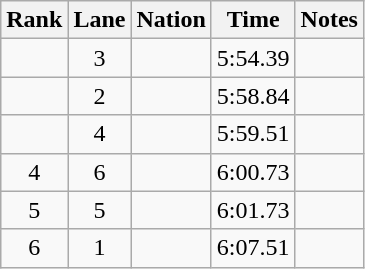<table class="wikitable sortable" style="text-align:center">
<tr>
<th>Rank</th>
<th>Lane</th>
<th>Nation</th>
<th>Time</th>
<th>Notes</th>
</tr>
<tr>
<td></td>
<td>3</td>
<td align=left></td>
<td>5:54.39</td>
<td></td>
</tr>
<tr>
<td></td>
<td>2</td>
<td align=left></td>
<td>5:58.84</td>
<td></td>
</tr>
<tr>
<td></td>
<td>4</td>
<td align=left></td>
<td>5:59.51</td>
<td></td>
</tr>
<tr>
<td>4</td>
<td>6</td>
<td align=left></td>
<td>6:00.73</td>
<td></td>
</tr>
<tr>
<td>5</td>
<td>5</td>
<td align=left></td>
<td>6:01.73</td>
<td></td>
</tr>
<tr>
<td>6</td>
<td>1</td>
<td align=left></td>
<td>6:07.51</td>
<td></td>
</tr>
</table>
